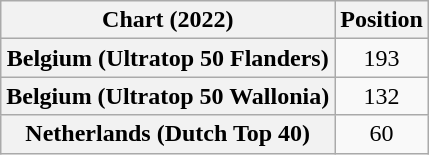<table class="wikitable sortable plainrowheaders" style="text-align:center">
<tr>
<th scope="col">Chart (2022)</th>
<th scope="col">Position</th>
</tr>
<tr>
<th scope="row">Belgium (Ultratop 50 Flanders)</th>
<td>193</td>
</tr>
<tr>
<th scope="row">Belgium (Ultratop 50 Wallonia)</th>
<td>132</td>
</tr>
<tr>
<th scope="row">Netherlands (Dutch Top 40)</th>
<td>60</td>
</tr>
</table>
